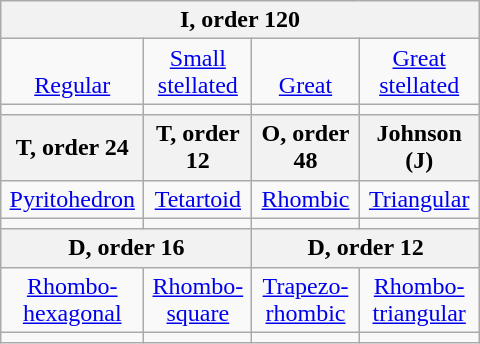<table class="wikitable floatright" width=320>
<tr style="text-align:center;">
<th colspan=4>I, order 120</th>
</tr>
<tr style="text-align:center; vertical-align:bottom;">
<td><a href='#'>Regular</a></td>
<td><a href='#'>Small stellated</a></td>
<td><a href='#'>Great</a></td>
<td><a href='#'>Great stellated</a></td>
</tr>
<tr style="text-align:center; vertical-align:bottom;">
<td></td>
<td></td>
<td></td>
<td></td>
</tr>
<tr>
<th>T, order 24</th>
<th>T, order 12</th>
<th>O, order 48</th>
<th>Johnson (J)</th>
</tr>
<tr style="text-align:center; vertical-align:bottom;">
<td><a href='#'>Pyritohedron</a></td>
<td><a href='#'>Tetartoid</a></td>
<td><a href='#'>Rhombic</a></td>
<td><a href='#'>Triangular</a></td>
</tr>
<tr style="text-align:center; vertical-align:bottom;">
<td></td>
<td></td>
<td></td>
<td></td>
</tr>
<tr align=center>
<th colspan=2>D, order 16</th>
<th colspan=2>D, order 12</th>
</tr>
<tr align=center>
<td><a href='#'>Rhombo-hexagonal</a></td>
<td><a href='#'>Rhombo-square</a></td>
<td><a href='#'>Trapezo-rhombic</a></td>
<td><a href='#'>Rhombo-triangular</a></td>
</tr>
<tr align=center>
<td></td>
<td></td>
<td></td>
<td></td>
</tr>
</table>
